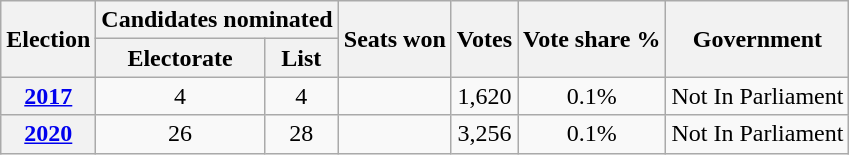<table class=wikitable>
<tr>
<th rowspan=2>Election</th>
<th colspan=2>Candidates nominated</th>
<th rowspan=2>Seats won</th>
<th rowspan=2>Votes</th>
<th rowspan=2>Vote share %</th>
<th rowspan=2>Government</th>
</tr>
<tr align="center">
<th>Electorate</th>
<th>List</th>
</tr>
<tr align="center">
<th><a href='#'>2017</a></th>
<td>4</td>
<td>4</td>
<td></td>
<td>1,620</td>
<td>0.1%</td>
<td>Not In Parliament</td>
</tr>
<tr align="center">
<th><a href='#'>2020</a></th>
<td>26</td>
<td>28</td>
<td></td>
<td>3,256</td>
<td>0.1%</td>
<td>Not In Parliament</td>
</tr>
</table>
